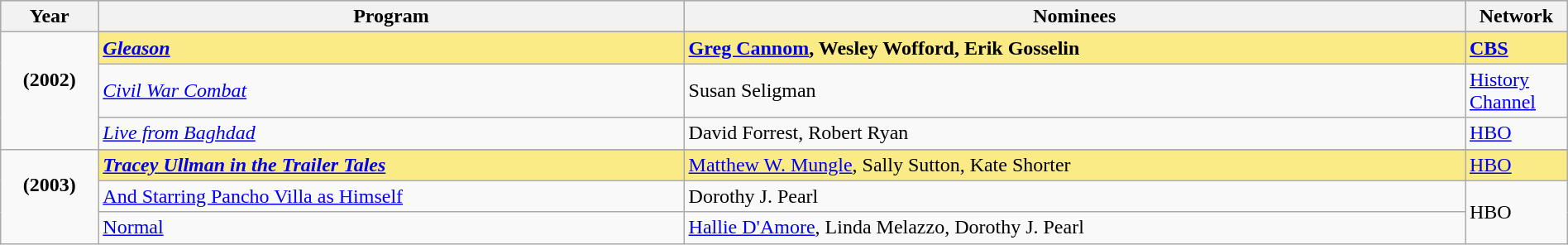<table class="wikitable" style="width:100%">
<tr bgcolor="#bebebe">
<th width="5%">Year</th>
<th width="30%">Program</th>
<th width="40%">Nominees</th>
<th width="5%">Network</th>
</tr>
<tr>
<td rowspan=4 style="text-align:center"><strong>(2002)</strong><br> <br></td>
</tr>
<tr style="background:#FAEB86">
<td><strong><em><a href='#'>Gleason</a></em></strong></td>
<td><strong><a href='#'>Greg Cannom</a>, Wesley Wofford, Erik Gosselin</strong></td>
<td><strong><a href='#'>CBS</a></strong></td>
</tr>
<tr>
<td><em><a href='#'>Civil War Combat</a></em></td>
<td>Susan Seligman</td>
<td><a href='#'>History Channel</a></td>
</tr>
<tr>
<td><em><a href='#'>Live from Baghdad</a></em></td>
<td>David Forrest, Robert Ryan</td>
<td><a href='#'>HBO</a></td>
</tr>
<tr>
<td rowspan=4 style="text-align:center"><strong>(2003)</strong><br> <br></td>
</tr>
<tr style="background:#FAEB86">
<td><strong><em><a href='#'>Tracey Ullman in the Trailer Tales</a><em> <strong></td>
<td></strong><a href='#'>Matthew W. Mungle</a>, Sally Sutton, Kate Shorter<strong></td>
<td></strong><a href='#'>HBO</a><strong></td>
</tr>
<tr>
<td></em><a href='#'>And Starring Pancho Villa as Himself</a><em></td>
<td>Dorothy J. Pearl</td>
<td rowspan="2">HBO</td>
</tr>
<tr>
<td></em><a href='#'>Normal</a><em></td>
<td><a href='#'>Hallie D'Amore</a>, Linda Melazzo, Dorothy J. Pearl</td>
</tr>
</table>
